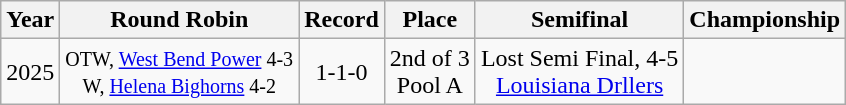<table class="wikitable"  style="text-align:center">
<tr>
<th>Year</th>
<th>Round Robin</th>
<th>Record</th>
<th>Place</th>
<th>Semifinal</th>
<th>Championship</th>
</tr>
<tr>
<td>2025</td>
<td><small>OTW, <a href='#'>West Bend Power</a> 4-3<br>W, <a href='#'>Helena Bighorns</a> 4-2</small></td>
<td>1-1-0</td>
<td>2nd of 3<br>Pool A</td>
<td>Lost Semi Final, 4-5 <br><a href='#'>Louisiana Drllers</a></td>
<td></td>
</tr>
</table>
